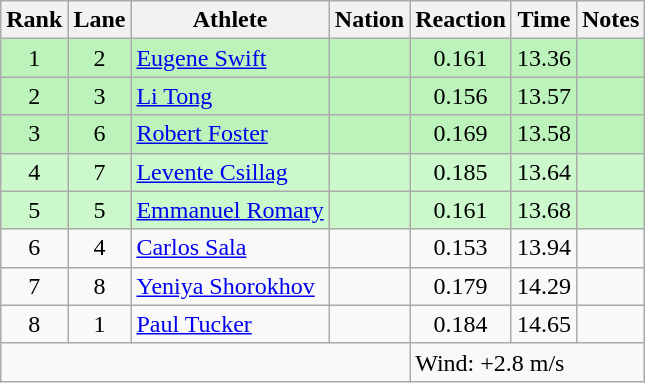<table class="wikitable sortable" style="text-align:center">
<tr>
<th>Rank</th>
<th>Lane</th>
<th>Athlete</th>
<th>Nation</th>
<th>Reaction</th>
<th>Time</th>
<th>Notes</th>
</tr>
<tr bgcolor=bbf3bb>
<td>1</td>
<td>2</td>
<td align="left"><a href='#'>Eugene Swift</a></td>
<td align=left></td>
<td>0.161</td>
<td>13.36</td>
<td></td>
</tr>
<tr bgcolor=bbf3bb>
<td>2</td>
<td>3</td>
<td align="left"><a href='#'>Li Tong</a></td>
<td align=left></td>
<td>0.156</td>
<td>13.57</td>
<td></td>
</tr>
<tr bgcolor=bbf3bb>
<td>3</td>
<td>6</td>
<td align="left"><a href='#'>Robert Foster</a></td>
<td align=left></td>
<td>0.169</td>
<td>13.58</td>
<td></td>
</tr>
<tr bgcolor=ccf9cc>
<td>4</td>
<td>7</td>
<td align="left"><a href='#'>Levente Csillag</a></td>
<td align=left></td>
<td>0.185</td>
<td>13.64</td>
<td></td>
</tr>
<tr bgcolor=ccf9cc>
<td>5</td>
<td>5</td>
<td align="left"><a href='#'>Emmanuel Romary</a></td>
<td align=left></td>
<td>0.161</td>
<td>13.68</td>
<td></td>
</tr>
<tr>
<td>6</td>
<td>4</td>
<td align="left"><a href='#'>Carlos Sala</a></td>
<td align=left></td>
<td>0.153</td>
<td>13.94</td>
<td></td>
</tr>
<tr>
<td>7</td>
<td>8</td>
<td align="left"><a href='#'>Yeniya Shorokhov</a></td>
<td align=left></td>
<td>0.179</td>
<td>14.29</td>
<td></td>
</tr>
<tr>
<td>8</td>
<td>1</td>
<td align="left"><a href='#'>Paul Tucker</a></td>
<td align=left></td>
<td>0.184</td>
<td>14.65</td>
<td></td>
</tr>
<tr class="sortbottom">
<td colspan=4></td>
<td colspan="3" style="text-align:left;">Wind: +2.8 m/s</td>
</tr>
</table>
